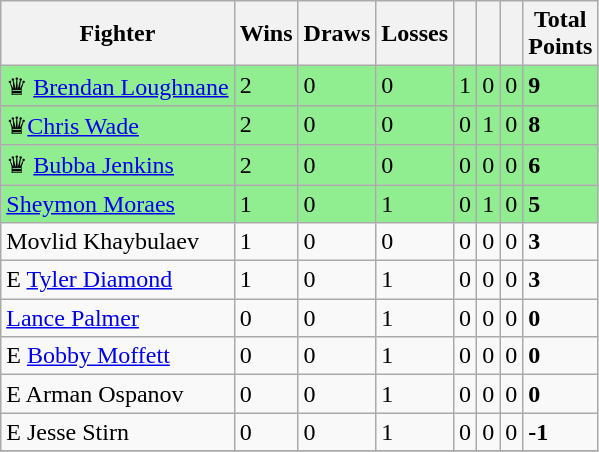<table class="wikitable sortable">
<tr>
<th>Fighter</th>
<th>Wins</th>
<th>Draws</th>
<th>Losses</th>
<th></th>
<th></th>
<th></th>
<th>Total<br> Points</th>
</tr>
<tr style="background:#90EE90;">
<td>♛  <a href='#'>Brendan Loughnane</a></td>
<td>2</td>
<td>0</td>
<td>0</td>
<td>1</td>
<td>0</td>
<td>0</td>
<td><strong>9</strong></td>
</tr>
<tr style="background:#90EE90;">
<td>♛<a href='#'>Chris Wade</a></td>
<td>2</td>
<td>0</td>
<td>0</td>
<td>0</td>
<td>1</td>
<td>0</td>
<td><strong>8</strong></td>
</tr>
<tr style="background:#90EE90;">
<td>♛  <a href='#'>Bubba Jenkins</a></td>
<td>2</td>
<td>0</td>
<td>0</td>
<td>0</td>
<td>0</td>
<td>0</td>
<td><strong>6</strong></td>
</tr>
<tr style="background:#90EE90;">
<td><a href='#'>Sheymon Moraes</a></td>
<td>1</td>
<td>0</td>
<td>1</td>
<td>0</td>
<td>1</td>
<td>0</td>
<td><strong>5</strong></td>
</tr>
<tr>
<td>Movlid Khaybulaev</td>
<td>1</td>
<td>0</td>
<td>0</td>
<td>0</td>
<td>0</td>
<td>0</td>
<td><strong>3</strong></td>
</tr>
<tr>
<td>E <a href='#'>Tyler Diamond</a></td>
<td>1</td>
<td>0</td>
<td>1</td>
<td>0</td>
<td>0</td>
<td>0</td>
<td><strong>3</strong></td>
</tr>
<tr>
<td><a href='#'>Lance Palmer</a></td>
<td>0</td>
<td>0</td>
<td>1</td>
<td>0</td>
<td>0</td>
<td>0</td>
<td><strong>0</strong></td>
</tr>
<tr>
<td>E  <a href='#'>Bobby Moffett</a></td>
<td>0</td>
<td>0</td>
<td>1</td>
<td>0</td>
<td>0</td>
<td>0</td>
<td><strong>0</strong></td>
</tr>
<tr>
<td>E Arman Ospanov</td>
<td>0</td>
<td>0</td>
<td>1</td>
<td>0</td>
<td>0</td>
<td>0</td>
<td><strong>0</strong></td>
</tr>
<tr>
<td>E  Jesse Stirn</td>
<td>0</td>
<td>0</td>
<td>1</td>
<td>0</td>
<td>0</td>
<td>0</td>
<td><strong>-1</strong></td>
</tr>
<tr>
</tr>
</table>
